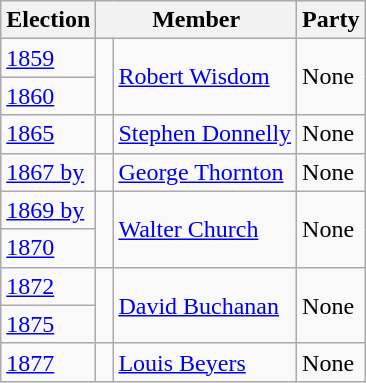<table class="wikitable">
<tr>
<th>Election</th>
<th colspan="2">Member</th>
<th>Party</th>
</tr>
<tr>
<td><a href='#'>1859</a></td>
<td rowspan="2" > </td>
<td rowspan="2"><a href='#'>Robert Wisdom</a></td>
<td rowspan="2">None</td>
</tr>
<tr>
<td><a href='#'>1860</a></td>
</tr>
<tr>
<td><a href='#'>1865</a></td>
<td> </td>
<td><a href='#'>Stephen Donnelly</a></td>
<td>None</td>
</tr>
<tr>
<td><a href='#'>1867 by</a></td>
<td> </td>
<td><a href='#'>George Thornton</a></td>
<td>None</td>
</tr>
<tr>
<td><a href='#'>1869 by</a></td>
<td rowspan="2" > </td>
<td rowspan="2"><a href='#'>Walter Church</a></td>
<td rowspan="2">None</td>
</tr>
<tr>
<td><a href='#'>1870</a></td>
</tr>
<tr>
<td><a href='#'>1872</a></td>
<td rowspan="2" > </td>
<td rowspan="2"><a href='#'>David Buchanan</a></td>
<td rowspan="2">None</td>
</tr>
<tr>
<td><a href='#'>1875</a></td>
</tr>
<tr>
<td><a href='#'>1877</a></td>
<td> </td>
<td><a href='#'>Louis Beyers</a></td>
<td>None</td>
</tr>
</table>
